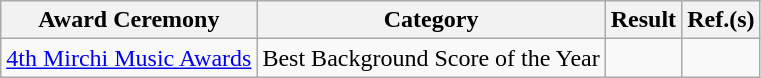<table class="wikitable">
<tr>
<th>Award Ceremony</th>
<th>Category</th>
<th>Result</th>
<th>Ref.(s)</th>
</tr>
<tr>
<td><a href='#'>4th Mirchi Music Awards</a></td>
<td>Best Background Score of the Year</td>
<td></td>
<td></td>
</tr>
</table>
